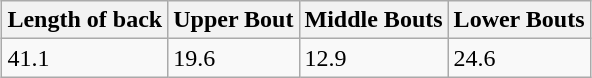<table class="wikitable" style="Margin:auto">
<tr>
<th>Length of back</th>
<th>Upper Bout</th>
<th>Middle Bouts</th>
<th>Lower Bouts</th>
</tr>
<tr>
<td>41.1</td>
<td>19.6</td>
<td>12.9</td>
<td>24.6</td>
</tr>
</table>
